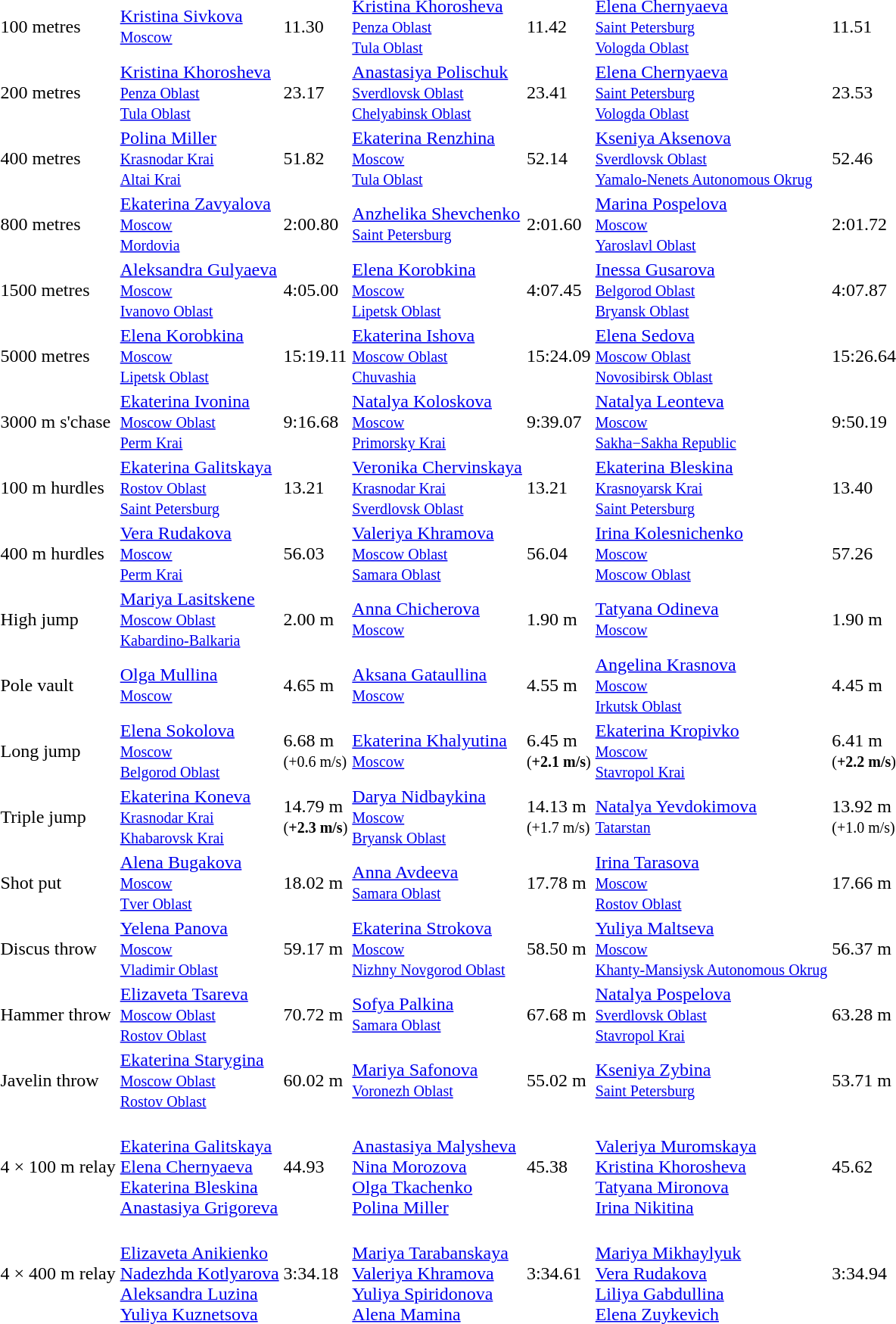<table>
<tr>
<td>100 metres</td>
<td><a href='#'>Kristina Sivkova</a> <br> <small><a href='#'>Moscow</a></small></td>
<td>11.30</td>
<td><a href='#'>Kristina Khorosheva</a> <br> <small><a href='#'>Penza Oblast</a></small> <br> <small><a href='#'>Tula Oblast</a></small></td>
<td>11.42</td>
<td><a href='#'>Elena Chernyaeva</a> <br> <small><a href='#'>Saint Petersburg</a></small> <br> <small><a href='#'>Vologda Oblast</a></small></td>
<td>11.51</td>
</tr>
<tr>
<td>200 metres</td>
<td><a href='#'>Kristina Khorosheva</a> <br> <small><a href='#'>Penza Oblast</a></small> <br> <small><a href='#'>Tula Oblast</a></small></td>
<td>23.17</td>
<td><a href='#'>Anastasiya Polischuk</a> <br> <small><a href='#'>Sverdlovsk Oblast</a></small> <br> <small><a href='#'>Chelyabinsk Oblast</a></small></td>
<td>23.41</td>
<td><a href='#'>Elena Chernyaeva</a> <br> <small><a href='#'>Saint Petersburg</a></small> <br> <small><a href='#'>Vologda Oblast</a></small></td>
<td>23.53</td>
</tr>
<tr>
<td>400 metres</td>
<td><a href='#'>Polina Miller</a> <br> <small><a href='#'>Krasnodar Krai</a></small> <br> <small><a href='#'>Altai Krai</a></small></td>
<td>51.82</td>
<td><a href='#'>Ekaterina Renzhina</a> <br> <small><a href='#'>Moscow</a></small> <br> <small><a href='#'>Tula Oblast</a></small></td>
<td>52.14</td>
<td><a href='#'>Kseniya Aksenova</a> <br> <small><a href='#'>Sverdlovsk Oblast</a></small> <br> <small><a href='#'>Yamalo-Nenets Autonomous Okrug</a></small></td>
<td>52.46</td>
</tr>
<tr>
<td>800 metres</td>
<td><a href='#'>Ekaterina Zavyalova</a> <br> <small><a href='#'>Moscow</a></small> <br> <small><a href='#'>Mordovia</a></small></td>
<td>2:00.80</td>
<td><a href='#'>Anzhelika Shevchenko</a> <br> <small><a href='#'>Saint Petersburg</a></small></td>
<td>2:01.60</td>
<td><a href='#'>Marina Pospelova</a> <br> <small><a href='#'>Moscow</a></small> <br> <small><a href='#'>Yaroslavl Oblast</a></small></td>
<td>2:01.72</td>
</tr>
<tr>
<td>1500 metres</td>
<td><a href='#'>Aleksandra Gulyaeva</a> <br> <small><a href='#'>Moscow</a></small> <br> <small><a href='#'>Ivanovo Oblast</a></small></td>
<td>4:05.00</td>
<td><a href='#'>Elena Korobkina</a> <br> <small><a href='#'>Moscow</a></small> <br> <small><a href='#'>Lipetsk Oblast</a></small></td>
<td>4:07.45</td>
<td><a href='#'>Inessa Gusarova</a> <br> <small><a href='#'>Belgorod Oblast</a></small> <br> <small><a href='#'>Bryansk Oblast</a></small></td>
<td>4:07.87</td>
</tr>
<tr>
<td>5000 metres</td>
<td><a href='#'>Elena Korobkina</a> <br> <small><a href='#'>Moscow</a></small> <br> <small><a href='#'>Lipetsk Oblast</a></small></td>
<td>15:19.11</td>
<td><a href='#'>Ekaterina Ishova</a> <br> <small><a href='#'>Moscow Oblast</a></small> <br> <small><a href='#'>Chuvashia</a></small></td>
<td>15:24.09</td>
<td><a href='#'>Elena Sedova</a> <br> <small><a href='#'>Moscow Oblast</a></small> <br> <small><a href='#'>Novosibirsk Oblast</a></small></td>
<td>15:26.64</td>
</tr>
<tr>
<td>3000 m s'chase</td>
<td><a href='#'>Ekaterina Ivonina</a> <br> <small><a href='#'>Moscow Oblast</a></small> <br> <small><a href='#'>Perm Krai</a></small></td>
<td>9:16.68</td>
<td><a href='#'>Natalya Koloskova</a> <br> <small><a href='#'>Moscow</a></small> <br> <small><a href='#'>Primorsky Krai</a></small></td>
<td>9:39.07</td>
<td><a href='#'>Natalya Leonteva</a> <br> <small><a href='#'>Moscow</a></small> <br> <small><a href='#'>Sakha−Sakha Republic</a></small></td>
<td>9:50.19</td>
</tr>
<tr>
<td>100 m hurdles</td>
<td><a href='#'>Ekaterina Galitskaya</a> <br> <small><a href='#'>Rostov Oblast</a></small> <br> <small><a href='#'>Saint Petersburg</a></small></td>
<td>13.21</td>
<td><a href='#'>Veronika Chervinskaya</a> <br> <small><a href='#'>Krasnodar Krai</a></small> <br> <small><a href='#'>Sverdlovsk Oblast</a></small></td>
<td>13.21</td>
<td><a href='#'>Ekaterina Bleskina</a> <br> <small><a href='#'>Krasnoyarsk Krai</a></small> <br> <small><a href='#'>Saint Petersburg</a></small></td>
<td>13.40</td>
</tr>
<tr>
<td>400 m hurdles</td>
<td><a href='#'>Vera Rudakova</a> <br> <small><a href='#'>Moscow</a></small> <br> <small><a href='#'>Perm Krai</a></small></td>
<td>56.03</td>
<td><a href='#'>Valeriya Khramova</a> <br> <small><a href='#'>Moscow Oblast</a></small> <br> <small><a href='#'>Samara Oblast</a></small></td>
<td>56.04</td>
<td><a href='#'>Irina Kolesnichenko</a> <br> <small><a href='#'>Moscow</a></small> <br> <small><a href='#'>Moscow Oblast</a></small></td>
<td>57.26</td>
</tr>
<tr>
<td>High jump</td>
<td><a href='#'>Mariya Lasitskene</a> <br> <small><a href='#'>Moscow Oblast</a></small> <br> <small><a href='#'>Kabardino-Balkaria</a></small></td>
<td>2.00 m</td>
<td><a href='#'>Anna Chicherova</a> <br> <small><a href='#'>Moscow</a></small></td>
<td>1.90 m</td>
<td><a href='#'>Tatyana Odineva</a> <br> <small><a href='#'>Moscow</a></small></td>
<td>1.90 m</td>
</tr>
<tr>
<td>Pole vault</td>
<td><a href='#'>Olga Mullina</a> <br> <small><a href='#'>Moscow</a></small></td>
<td>4.65 m</td>
<td><a href='#'>Aksana Gataullina</a> <br> <small><a href='#'>Moscow</a></small></td>
<td>4.55 m</td>
<td><a href='#'>Angelina Krasnova</a> <br> <small><a href='#'>Moscow</a></small> <br> <small><a href='#'>Irkutsk Oblast</a></small></td>
<td>4.45 m</td>
</tr>
<tr>
<td>Long jump</td>
<td><a href='#'>Elena Sokolova</a> <br> <small><a href='#'>Moscow</a></small> <br> <small><a href='#'>Belgorod Oblast</a></small></td>
<td>6.68 m <br> <small>(+0.6 m/s)</small></td>
<td><a href='#'>Ekaterina Khalyutina</a> <br> <small><a href='#'>Moscow</a></small></td>
<td>6.45 m <br> <small>(<strong>+2.1 m/s</strong>)</small></td>
<td><a href='#'>Ekaterina Kropivko</a> <br> <small><a href='#'>Moscow</a></small> <br> <small><a href='#'>Stavropol Krai</a></small></td>
<td>6.41 m <br> <small>(<strong>+2.2 m/s</strong>)</small></td>
</tr>
<tr>
<td>Triple jump</td>
<td><a href='#'>Ekaterina Koneva</a> <br> <small><a href='#'>Krasnodar Krai</a></small> <br> <small><a href='#'>Khabarovsk Krai</a></small></td>
<td>14.79 m <br> <small>(<strong>+2.3 m/s</strong>)</small></td>
<td><a href='#'>Darya Nidbaykina</a> <br> <small><a href='#'>Moscow</a></small> <br> <small><a href='#'>Bryansk Oblast</a></small></td>
<td>14.13 m <br> <small>(+1.7 m/s)</small></td>
<td><a href='#'>Natalya Yevdokimova</a> <br> <small><a href='#'>Tatarstan</a></small></td>
<td>13.92 m <br> <small>(+1.0 m/s)</small></td>
</tr>
<tr>
<td>Shot put</td>
<td><a href='#'>Alena Bugakova</a> <br> <small><a href='#'>Moscow</a></small> <br> <small><a href='#'>Tver Oblast</a></small></td>
<td>18.02 m</td>
<td><a href='#'>Anna Avdeeva</a> <br> <small><a href='#'>Samara Oblast</a></small></td>
<td>17.78 m</td>
<td><a href='#'>Irina Tarasova</a> <br> <small><a href='#'>Moscow</a></small> <br> <small><a href='#'>Rostov Oblast</a></small></td>
<td>17.66 m</td>
</tr>
<tr>
<td>Discus throw</td>
<td><a href='#'>Yelena Panova</a> <br> <small><a href='#'>Moscow</a></small> <br> <small><a href='#'>Vladimir Oblast</a></small></td>
<td>59.17 m</td>
<td><a href='#'>Ekaterina Strokova</a> <br> <small><a href='#'>Moscow</a></small> <br> <small><a href='#'>Nizhny Novgorod Oblast</a></small></td>
<td>58.50 m</td>
<td><a href='#'>Yuliya Maltseva</a> <br> <small><a href='#'>Moscow</a></small> <br> <small><a href='#'>Khanty-Mansiysk Autonomous Okrug</a></small></td>
<td>56.37 m</td>
</tr>
<tr>
<td>Hammer throw</td>
<td><a href='#'>Elizaveta Tsareva</a> <br> <small><a href='#'>Moscow Oblast</a></small> <br> <small><a href='#'>Rostov Oblast</a></small></td>
<td>70.72 m</td>
<td><a href='#'>Sofya Palkina</a> <br> <small><a href='#'>Samara Oblast</a></small></td>
<td>67.68 m</td>
<td><a href='#'>Natalya Pospelova</a><br> <small><a href='#'>Sverdlovsk Oblast</a></small> <br> <small><a href='#'>Stavropol Krai</a></small></td>
<td>63.28 m </td>
</tr>
<tr>
<td>Javelin throw</td>
<td><a href='#'>Ekaterina Starygina</a> <br> <small><a href='#'>Moscow Oblast</a></small> <br> <small><a href='#'>Rostov Oblast</a></small></td>
<td>60.02 m</td>
<td><a href='#'>Mariya Safonova</a> <br> <small><a href='#'>Voronezh Oblast</a></small></td>
<td>55.02 m</td>
<td><a href='#'>Kseniya Zybina</a> <br> <small><a href='#'>Saint Petersburg</a></small></td>
<td>53.71 m</td>
</tr>
<tr>
<td>4 × 100 m relay</td>
<td> <br> <a href='#'>Ekaterina Galitskaya</a> <br> <a href='#'>Elena Chernyaeva</a> <br> <a href='#'>Ekaterina Bleskina</a> <br> <a href='#'>Anastasiya Grigoreva</a></td>
<td>44.93</td>
<td> <br> <a href='#'>Anastasiya Malysheva</a> <br> <a href='#'>Nina Morozova</a> <br> <a href='#'>Olga Tkachenko</a> <br> <a href='#'>Polina Miller</a></td>
<td>45.38</td>
<td> <br> <a href='#'>Valeriya Muromskaya</a> <br> <a href='#'>Kristina Khorosheva</a> <br> <a href='#'>Tatyana Mironova</a> <br> <a href='#'>Irina Nikitina</a></td>
<td>45.62</td>
</tr>
<tr>
<td>4 × 400 m relay</td>
<td> <br> <a href='#'>Elizaveta Anikienko</a> <br> <a href='#'>Nadezhda Kotlyarova</a> <br> <a href='#'>Aleksandra Luzina</a> <br> <a href='#'>Yuliya Kuznetsova</a></td>
<td>3:34.18</td>
<td> <br> <a href='#'>Mariya Tarabanskaya</a> <br> <a href='#'>Valeriya Khramova</a> <br> <a href='#'>Yuliya Spiridonova</a> <br> <a href='#'>Alena Mamina</a></td>
<td>3:34.61</td>
<td> <br> <a href='#'>Mariya Mikhaylyuk</a> <br> <a href='#'>Vera Rudakova</a> <br> <a href='#'>Liliya Gabdullina</a> <br> <a href='#'>Elena Zuykevich</a></td>
<td>3:34.94</td>
</tr>
</table>
